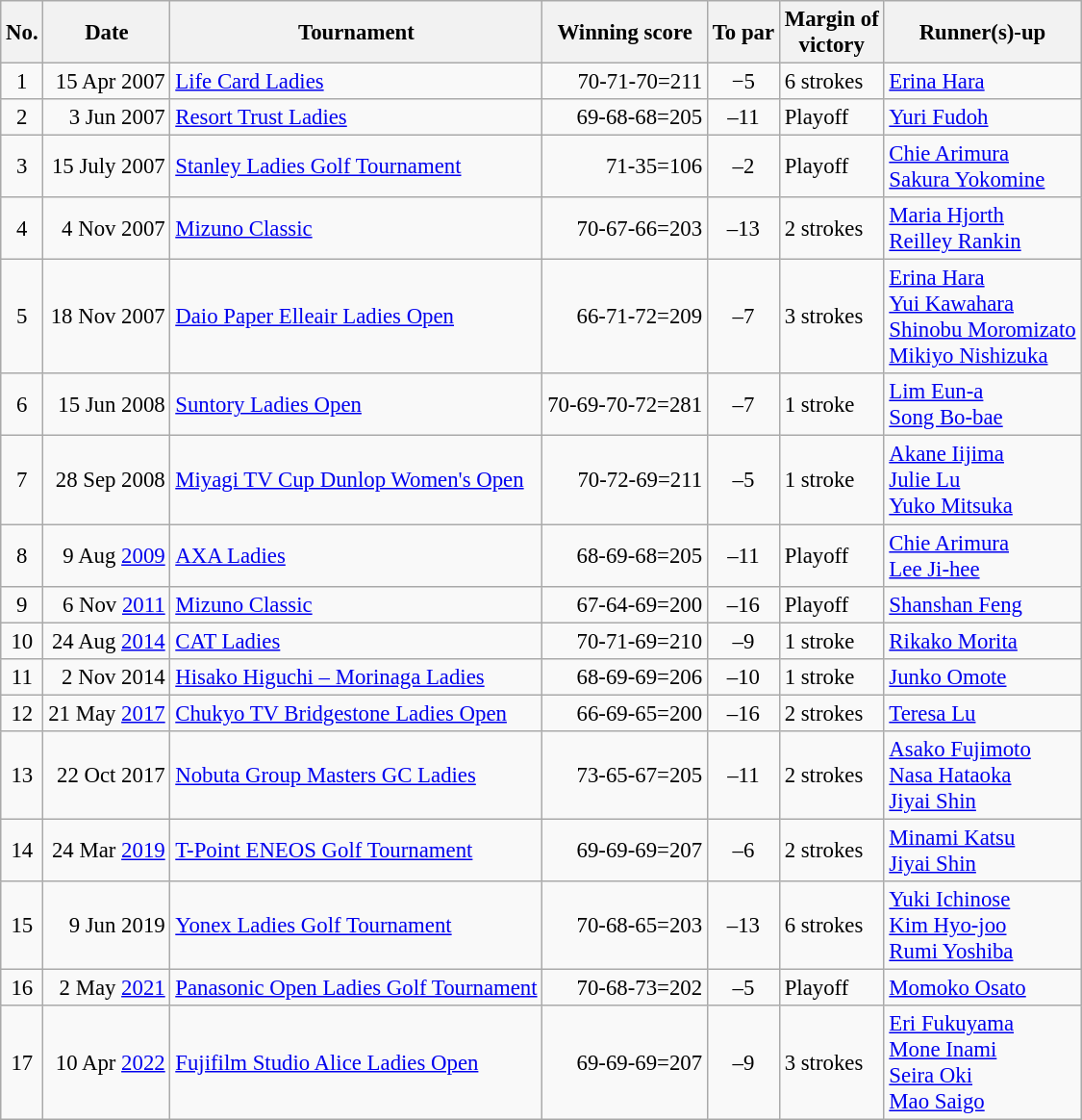<table class="wikitable" style="font-size:95%;">
<tr>
<th>No.</th>
<th>Date</th>
<th>Tournament</th>
<th>Winning score</th>
<th>To par</th>
<th>Margin of<br>victory</th>
<th>Runner(s)-up</th>
</tr>
<tr>
<td align=center>1</td>
<td align=right>15 Apr 2007</td>
<td><a href='#'>Life Card Ladies</a></td>
<td align=right>70-71-70=211</td>
<td align=center>−5</td>
<td>6 strokes</td>
<td> <a href='#'>Erina Hara</a></td>
</tr>
<tr>
<td align=center>2</td>
<td align=right>3 Jun 2007</td>
<td><a href='#'>Resort Trust Ladies</a></td>
<td align=right>69-68-68=205</td>
<td align=center>–11</td>
<td>Playoff</td>
<td> <a href='#'>Yuri Fudoh</a></td>
</tr>
<tr>
<td align=center>3</td>
<td align=right>15 July 2007</td>
<td><a href='#'>Stanley Ladies Golf Tournament</a></td>
<td align=right>71-35=106</td>
<td align=center>–2</td>
<td>Playoff</td>
<td> <a href='#'>Chie Arimura</a><br> <a href='#'>Sakura Yokomine</a></td>
</tr>
<tr>
<td align=center>4</td>
<td align=right>4 Nov 2007</td>
<td><a href='#'>Mizuno Classic</a></td>
<td align=right>70-67-66=203</td>
<td align=center>–13</td>
<td>2 strokes</td>
<td> <a href='#'>Maria Hjorth</a><br> <a href='#'>Reilley Rankin</a></td>
</tr>
<tr>
<td align=center>5</td>
<td align=right>18 Nov 2007</td>
<td><a href='#'>Daio Paper Elleair Ladies Open</a></td>
<td align=right>66-71-72=209</td>
<td align=center>–7</td>
<td>3 strokes</td>
<td> <a href='#'>Erina Hara</a><br> <a href='#'>Yui Kawahara</a><br> <a href='#'>Shinobu Moromizato</a><br> <a href='#'>Mikiyo Nishizuka</a></td>
</tr>
<tr>
<td align=center>6</td>
<td align=right>15 Jun 2008</td>
<td><a href='#'>Suntory Ladies Open</a></td>
<td align=right>70-69-70-72=281</td>
<td align=center>–7</td>
<td>1 stroke</td>
<td> <a href='#'>Lim Eun-a</a><br> <a href='#'>Song Bo-bae</a></td>
</tr>
<tr>
<td align=center>7</td>
<td align=right>28 Sep 2008</td>
<td><a href='#'>Miyagi TV Cup Dunlop Women's Open</a></td>
<td align=right>70-72-69=211</td>
<td align=center>–5</td>
<td>1 stroke</td>
<td> <a href='#'>Akane Iijima</a><br> <a href='#'>Julie Lu</a><br> <a href='#'>Yuko Mitsuka</a></td>
</tr>
<tr>
<td align=center>8</td>
<td align=right>9 Aug <a href='#'>2009</a></td>
<td><a href='#'>AXA Ladies</a></td>
<td align=right>68-69-68=205</td>
<td align=center>–11</td>
<td>Playoff</td>
<td> <a href='#'>Chie Arimura</a><br> <a href='#'>Lee Ji-hee</a></td>
</tr>
<tr>
<td align=center>9</td>
<td align=right>6 Nov <a href='#'>2011</a></td>
<td><a href='#'>Mizuno Classic</a></td>
<td align=right>67-64-69=200</td>
<td align=center>–16</td>
<td>Playoff</td>
<td> <a href='#'>Shanshan Feng</a></td>
</tr>
<tr>
<td align=center>10</td>
<td align=right>24 Aug <a href='#'>2014</a></td>
<td><a href='#'>CAT Ladies</a></td>
<td align=right>70-71-69=210</td>
<td align=center>–9</td>
<td>1 stroke</td>
<td> <a href='#'>Rikako Morita</a></td>
</tr>
<tr>
<td align=center>11</td>
<td align=right>2 Nov 2014</td>
<td><a href='#'>Hisako Higuchi – Morinaga Ladies</a></td>
<td align=right>68-69-69=206</td>
<td align=center>–10</td>
<td>1 stroke</td>
<td> <a href='#'>Junko Omote</a></td>
</tr>
<tr>
<td align=center>12</td>
<td align=right>21 May <a href='#'>2017</a></td>
<td><a href='#'>Chukyo TV Bridgestone Ladies Open</a></td>
<td align=right>66-69-65=200</td>
<td align=center>–16</td>
<td>2 strokes</td>
<td> <a href='#'>Teresa Lu</a></td>
</tr>
<tr>
<td align=center>13</td>
<td align=right>22 Oct 2017</td>
<td><a href='#'>Nobuta Group Masters GC Ladies</a></td>
<td align=right>73-65-67=205</td>
<td align=center>–11</td>
<td>2 strokes</td>
<td> <a href='#'>Asako Fujimoto</a><br> <a href='#'>Nasa Hataoka</a><br> <a href='#'>Jiyai Shin</a></td>
</tr>
<tr>
<td align=center>14</td>
<td align=right>24 Mar <a href='#'>2019</a></td>
<td><a href='#'>T-Point ENEOS Golf Tournament</a></td>
<td align=right>69-69-69=207</td>
<td align=center>–6</td>
<td>2 strokes</td>
<td> <a href='#'>Minami Katsu</a><br> <a href='#'>Jiyai Shin</a></td>
</tr>
<tr>
<td align=center>15</td>
<td align=right>9 Jun 2019</td>
<td><a href='#'>Yonex Ladies Golf Tournament</a></td>
<td align=right>70-68-65=203</td>
<td align=center>–13</td>
<td>6 strokes</td>
<td> <a href='#'>Yuki Ichinose</a><br> <a href='#'>Kim Hyo-joo</a><br> <a href='#'>Rumi Yoshiba</a></td>
</tr>
<tr>
<td align=center>16</td>
<td align=right>2 May <a href='#'>2021</a></td>
<td><a href='#'>Panasonic Open Ladies Golf Tournament</a></td>
<td align=right>70-68-73=202</td>
<td align=center>–5</td>
<td>Playoff</td>
<td> <a href='#'>Momoko Osato</a></td>
</tr>
<tr>
<td align=center>17</td>
<td align=right>10 Apr <a href='#'>2022</a></td>
<td><a href='#'>Fujifilm Studio Alice Ladies Open</a></td>
<td align=right>69-69-69=207</td>
<td align=center>–9</td>
<td>3 strokes</td>
<td> <a href='#'>Eri Fukuyama</a><br> <a href='#'>Mone Inami</a><br> <a href='#'>Seira Oki</a><br> <a href='#'>Mao Saigo</a></td>
</tr>
</table>
